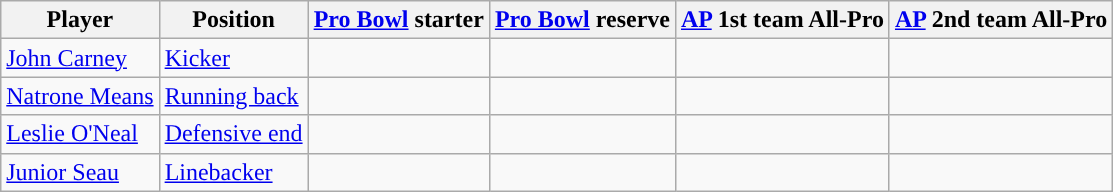<table class="wikitable">
<tr>
<th>Player</th>
<th>Position</th>
<th><a href='#'>Pro Bowl</a> starter</th>
<th><a href='#'>Pro Bowl</a> reserve</th>
<th><a href='#'>AP</a> 1st team All-Pro</th>
<th><a href='#'>AP</a> 2nd team All-Pro</th>
</tr>
<tr>
<td><a href='#'>John Carney</a></td>
<td><a href='#'>Kicker</a></td>
<td></td>
<td></td>
<td></td>
<td></td>
</tr>
<tr>
<td><a href='#'>Natrone Means</a></td>
<td><a href='#'>Running back</a></td>
<td></td>
<td></td>
<td></td>
<td></td>
</tr>
<tr>
<td><a href='#'>Leslie O'Neal</a></td>
<td><a href='#'>Defensive end</a></td>
<td></td>
<td></td>
<td></td>
<td></td>
</tr>
<tr>
<td><a href='#'>Junior Seau</a></td>
<td><a href='#'>Linebacker</a></td>
<td></td>
<td></td>
<td></td>
<td></td>
</tr>
</table>
